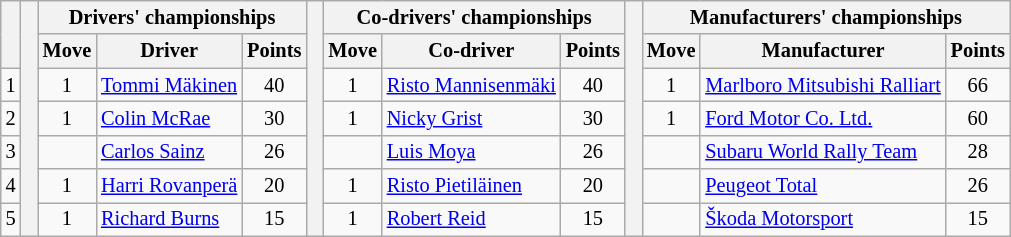<table class="wikitable" style="font-size:85%;">
<tr>
<th rowspan="2"></th>
<th rowspan="7" style="width:5px;"></th>
<th colspan="3">Drivers' championships</th>
<th rowspan="7" style="width:5px;"></th>
<th colspan="3" nowrap>Co-drivers' championships</th>
<th rowspan="7" style="width:5px;"></th>
<th colspan="3" nowrap>Manufacturers' championships</th>
</tr>
<tr>
<th>Move</th>
<th>Driver</th>
<th>Points</th>
<th>Move</th>
<th>Co-driver</th>
<th>Points</th>
<th>Move</th>
<th>Manufacturer</th>
<th>Points</th>
</tr>
<tr>
<td align="center">1</td>
<td align="center"> 1</td>
<td> <a href='#'>Tommi Mäkinen</a></td>
<td align="center">40</td>
<td align="center"> 1</td>
<td> <a href='#'>Risto Mannisenmäki</a></td>
<td align="center">40</td>
<td align="center"> 1</td>
<td> <a href='#'>Marlboro Mitsubishi Ralliart</a></td>
<td align="center">66</td>
</tr>
<tr>
<td align="center">2</td>
<td align="center"> 1</td>
<td> <a href='#'>Colin McRae</a></td>
<td align="center">30</td>
<td align="center"> 1</td>
<td> <a href='#'>Nicky Grist</a></td>
<td align="center">30</td>
<td align="center"> 1</td>
<td> <a href='#'>Ford Motor Co. Ltd.</a></td>
<td align="center">60</td>
</tr>
<tr>
<td align="center">3</td>
<td align="center"></td>
<td> <a href='#'>Carlos Sainz</a></td>
<td align="center">26</td>
<td align="center"></td>
<td> <a href='#'>Luis Moya</a></td>
<td align="center">26</td>
<td align="center"></td>
<td> <a href='#'>Subaru World Rally Team</a></td>
<td align="center">28</td>
</tr>
<tr>
<td align="center">4</td>
<td align="center"> 1</td>
<td> <a href='#'>Harri Rovanperä</a></td>
<td align="center">20</td>
<td align="center"> 1</td>
<td> <a href='#'>Risto Pietiläinen</a></td>
<td align="center">20</td>
<td align="center"></td>
<td> <a href='#'>Peugeot Total</a></td>
<td align="center">26</td>
</tr>
<tr>
<td align="center">5</td>
<td align="center"> 1</td>
<td> <a href='#'>Richard Burns</a></td>
<td align="center">15</td>
<td align="center"> 1</td>
<td> <a href='#'>Robert Reid</a></td>
<td align="center">15</td>
<td align="center"></td>
<td> <a href='#'>Škoda Motorsport</a></td>
<td align="center">15</td>
</tr>
</table>
